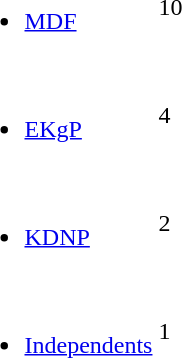<table>
<tr>
<td><br><ul><li><a href='#'>MDF</a></li></ul></td>
<td><div>10</div></td>
</tr>
<tr>
<td><br><ul><li><a href='#'>EKgP</a></li></ul></td>
<td><div>4</div></td>
</tr>
<tr>
<td><br><ul><li><a href='#'>KDNP</a></li></ul></td>
<td><div>2</div></td>
</tr>
<tr>
<td><br><ul><li><a href='#'>Independents</a></li></ul></td>
<td><div>1</div></td>
</tr>
</table>
